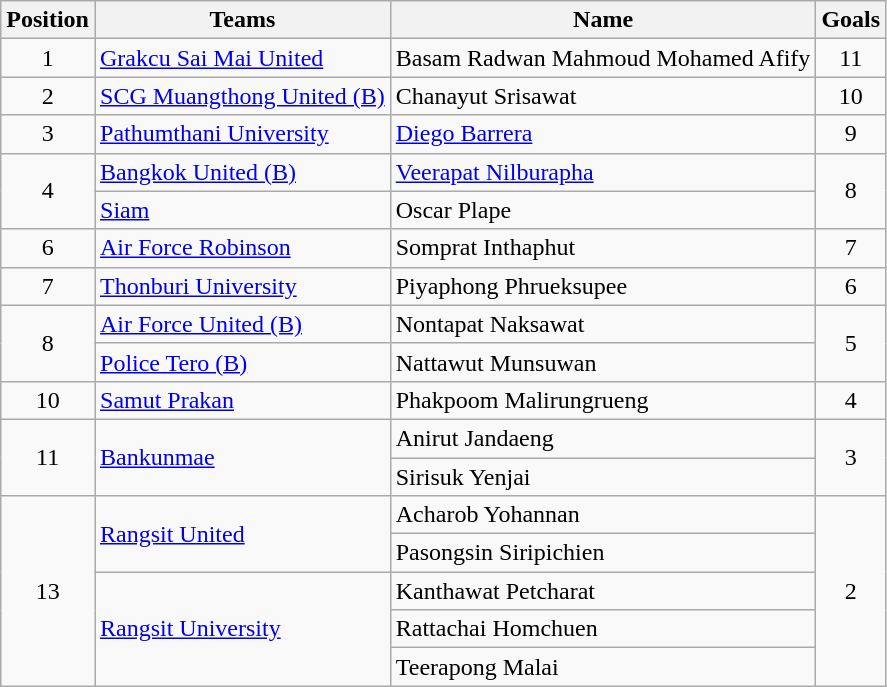<table class="wikitable">
<tr>
<th>Position</th>
<th>Teams</th>
<th>Name</th>
<th>Goals</th>
</tr>
<tr>
<td align=center rowspan="1">1</td>
<td><a href='#'>Grakcu Sai Mai United</a></td>
<td> Basam Radwan Mahmoud Mohamed Afify</td>
<td align=center>11</td>
</tr>
<tr>
<td align=center rowspan="1">2</td>
<td><a href='#'>SCG Muangthong United (B)</a></td>
<td> Chanayut Srisawat</td>
<td align=center>10</td>
</tr>
<tr>
<td align=center rowspan="1">3</td>
<td><a href='#'>Pathumthani University</a></td>
<td> <a href='#'>Diego Barrera</a></td>
<td align=center>9</td>
</tr>
<tr>
<td align=center rowspan="2">4</td>
<td><a href='#'>Bangkok United (B)</a></td>
<td> <a href='#'>Veerapat Nilburapha</a></td>
<td align=center rowspan="2">8</td>
</tr>
<tr>
<td><a href='#'>Siam</a></td>
<td> Oscar Plape</td>
</tr>
<tr>
<td align=center rowspan="1">6</td>
<td><a href='#'>Air Force Robinson</a></td>
<td> Somprat Inthaphut</td>
<td align=center>7</td>
</tr>
<tr>
<td align=center rowspan="1">7</td>
<td><a href='#'>Thonburi University</a></td>
<td> Piyaphong Phrueksupee</td>
<td align=center>6</td>
</tr>
<tr>
<td align=center rowspan="2">8</td>
<td><a href='#'>Air Force United (B)</a></td>
<td> Nontapat Naksawat</td>
<td align=center rowspan="2">5</td>
</tr>
<tr>
<td><a href='#'>Police Tero (B)</a></td>
<td> Nattawut Munsuwan</td>
</tr>
<tr>
<td align=center rowspan="1">10</td>
<td><a href='#'>Samut Prakan</a></td>
<td> Phakpoom Malirungrueng</td>
<td align=center>4</td>
</tr>
<tr>
<td align=center rowspan="2">11</td>
<td rowspan="2"><a href='#'>Bankunmae</a></td>
<td> Anirut Jandaeng</td>
<td align=center rowspan="2">3</td>
</tr>
<tr>
<td> Sirisuk Yenjai</td>
</tr>
<tr>
<td align=center rowspan="5">13</td>
<td rowspan="2"><a href='#'>Rangsit United</a></td>
<td> Acharob Yohannan</td>
<td align=center rowspan="5">2</td>
</tr>
<tr>
<td> Pasongsin Siripichien</td>
</tr>
<tr>
<td rowspan="3"><a href='#'>Rangsit University</a></td>
<td> Kanthawat Petcharat</td>
</tr>
<tr>
<td> Rattachai Homchuen</td>
</tr>
<tr>
<td> Teerapong Malai</td>
</tr>
</table>
